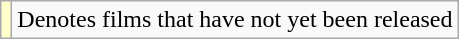<table class="wikitable">
<tr>
<td style="background:#ffc;"></td>
<td>Denotes films that have not yet been released</td>
</tr>
</table>
